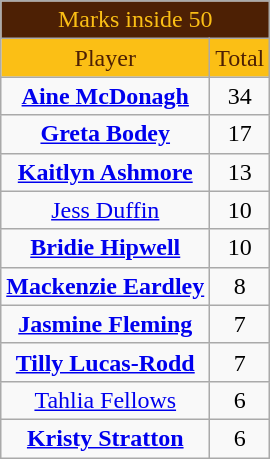<table class="wikitable" style="text-align:center;">
<tr>
<td colspan="2" style="text-align:center; background: #4D2004; color: #FBBF15">Marks inside 50</td>
</tr>
<tr>
<td style="text-align:center; background: #FBBF15; color: #4D2004">Player</td>
<td style="text-align:center; background: #FBBF15; color: #4D2004">Total</td>
</tr>
<tr>
<td><strong><a href='#'>Aine McDonagh</a></strong></td>
<td>34</td>
</tr>
<tr>
<td><strong><a href='#'>Greta Bodey</a></strong></td>
<td>17</td>
</tr>
<tr>
<td><strong><a href='#'>Kaitlyn Ashmore</a></strong></td>
<td>13</td>
</tr>
<tr>
<td><a href='#'>Jess Duffin</a></td>
<td>10</td>
</tr>
<tr>
<td><strong><a href='#'>Bridie Hipwell</a></strong></td>
<td>10</td>
</tr>
<tr>
<td><strong><a href='#'>Mackenzie Eardley</a></strong></td>
<td>8</td>
</tr>
<tr>
<td><strong><a href='#'>Jasmine Fleming</a></strong></td>
<td>7</td>
</tr>
<tr>
<td><strong><a href='#'>Tilly Lucas-Rodd</a></strong></td>
<td>7</td>
</tr>
<tr>
<td><a href='#'>Tahlia Fellows</a></td>
<td>6</td>
</tr>
<tr>
<td><strong><a href='#'>Kristy Stratton</a></strong></td>
<td>6</td>
</tr>
</table>
